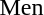<table>
<tr>
<td>Men</td>
<td></td>
<td></td>
<td></td>
</tr>
</table>
